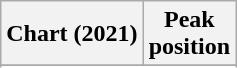<table class="wikitable sortable plainrowheaders" style="text-align:center">
<tr>
<th scope="col">Chart (2021)</th>
<th scope="col">Peak<br>position</th>
</tr>
<tr>
</tr>
<tr>
</tr>
<tr>
</tr>
<tr>
</tr>
<tr>
</tr>
<tr>
</tr>
</table>
